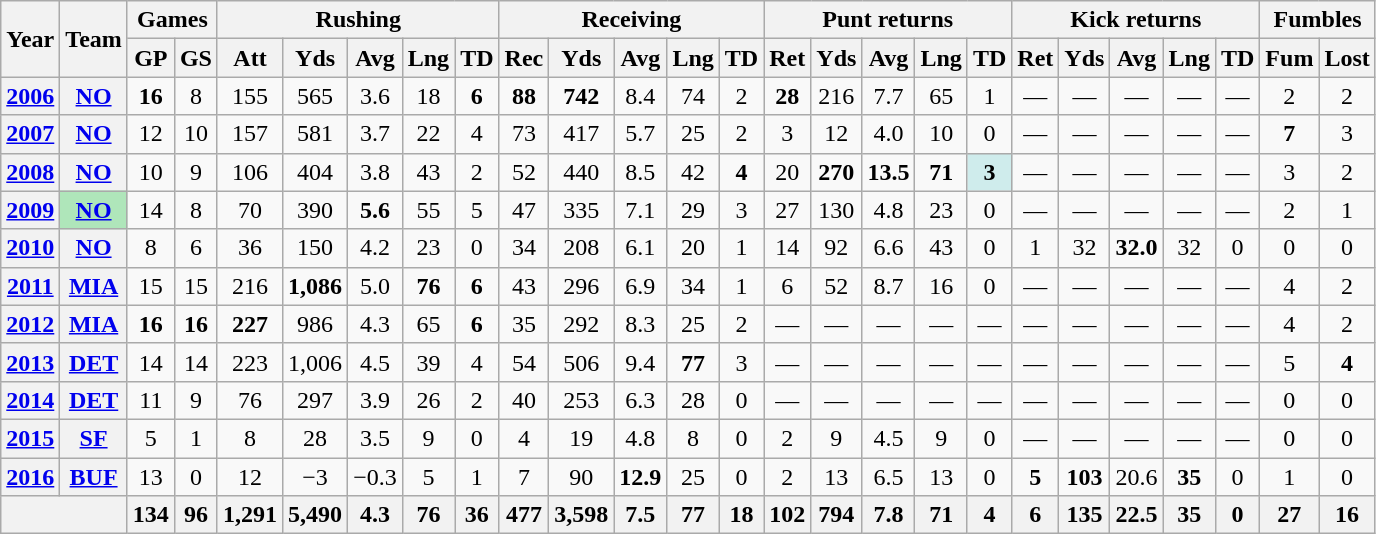<table class="wikitable" style="text-align:center;">
<tr>
<th rowspan="2">Year</th>
<th rowspan="2">Team</th>
<th colspan="2">Games</th>
<th colspan="5">Rushing</th>
<th colspan="5">Receiving</th>
<th colspan="5">Punt returns</th>
<th colspan="5">Kick returns</th>
<th colspan="2">Fumbles</th>
</tr>
<tr>
<th>GP</th>
<th>GS</th>
<th>Att</th>
<th>Yds</th>
<th>Avg</th>
<th>Lng</th>
<th>TD</th>
<th>Rec</th>
<th>Yds</th>
<th>Avg</th>
<th>Lng</th>
<th>TD</th>
<th>Ret</th>
<th>Yds</th>
<th>Avg</th>
<th>Lng</th>
<th>TD</th>
<th>Ret</th>
<th>Yds</th>
<th>Avg</th>
<th>Lng</th>
<th>TD</th>
<th>Fum</th>
<th>Lost</th>
</tr>
<tr>
<th><a href='#'>2006</a></th>
<th><a href='#'>NO</a></th>
<td><strong>16</strong></td>
<td>8</td>
<td>155</td>
<td>565</td>
<td>3.6</td>
<td>18</td>
<td><strong>6</strong></td>
<td><strong>88</strong></td>
<td><strong>742</strong></td>
<td>8.4</td>
<td>74</td>
<td>2</td>
<td><strong>28</strong></td>
<td>216</td>
<td>7.7</td>
<td>65</td>
<td>1</td>
<td>—</td>
<td>—</td>
<td>—</td>
<td>—</td>
<td>—</td>
<td>2</td>
<td>2</td>
</tr>
<tr>
<th><a href='#'>2007</a></th>
<th><a href='#'>NO</a></th>
<td>12</td>
<td>10</td>
<td>157</td>
<td>581</td>
<td>3.7</td>
<td>22</td>
<td>4</td>
<td>73</td>
<td>417</td>
<td>5.7</td>
<td>25</td>
<td>2</td>
<td>3</td>
<td>12</td>
<td>4.0</td>
<td>10</td>
<td>0</td>
<td>—</td>
<td>—</td>
<td>—</td>
<td>—</td>
<td>—</td>
<td><strong>7</strong></td>
<td>3</td>
</tr>
<tr>
<th><a href='#'>2008</a></th>
<th><a href='#'>NO</a></th>
<td>10</td>
<td>9</td>
<td>106</td>
<td>404</td>
<td>3.8</td>
<td>43</td>
<td>2</td>
<td>52</td>
<td>440</td>
<td>8.5</td>
<td>42</td>
<td><strong>4</strong></td>
<td>20</td>
<td><strong>270</strong></td>
<td><strong>13.5</strong></td>
<td><strong>71</strong></td>
<td style="background:#cfecec;"><strong>3</strong></td>
<td>—</td>
<td>—</td>
<td>—</td>
<td>—</td>
<td>—</td>
<td>3</td>
<td>2</td>
</tr>
<tr>
<th><a href='#'>2009</a></th>
<th style="background:#afe6ba;"><a href='#'>NO</a></th>
<td>14</td>
<td>8</td>
<td>70</td>
<td>390</td>
<td><strong>5.6</strong></td>
<td>55</td>
<td>5</td>
<td>47</td>
<td>335</td>
<td>7.1</td>
<td>29</td>
<td>3</td>
<td>27</td>
<td>130</td>
<td>4.8</td>
<td>23</td>
<td>0</td>
<td>—</td>
<td>—</td>
<td>—</td>
<td>—</td>
<td>—</td>
<td>2</td>
<td>1</td>
</tr>
<tr>
<th><a href='#'>2010</a></th>
<th><a href='#'>NO</a></th>
<td>8</td>
<td>6</td>
<td>36</td>
<td>150</td>
<td>4.2</td>
<td>23</td>
<td>0</td>
<td>34</td>
<td>208</td>
<td>6.1</td>
<td>20</td>
<td>1</td>
<td>14</td>
<td>92</td>
<td>6.6</td>
<td>43</td>
<td>0</td>
<td>1</td>
<td>32</td>
<td><strong>32.0</strong></td>
<td>32</td>
<td>0</td>
<td>0</td>
<td>0</td>
</tr>
<tr>
<th><a href='#'>2011</a></th>
<th><a href='#'>MIA</a></th>
<td>15</td>
<td>15</td>
<td>216</td>
<td><strong>1,086</strong></td>
<td>5.0</td>
<td><strong>76</strong></td>
<td><strong>6</strong></td>
<td>43</td>
<td>296</td>
<td>6.9</td>
<td>34</td>
<td>1</td>
<td>6</td>
<td>52</td>
<td>8.7</td>
<td>16</td>
<td>0</td>
<td>—</td>
<td>—</td>
<td>—</td>
<td>—</td>
<td>—</td>
<td>4</td>
<td>2</td>
</tr>
<tr>
<th><a href='#'>2012</a></th>
<th><a href='#'>MIA</a></th>
<td><strong>16</strong></td>
<td><strong>16</strong></td>
<td><strong>227</strong></td>
<td>986</td>
<td>4.3</td>
<td>65</td>
<td><strong>6</strong></td>
<td>35</td>
<td>292</td>
<td>8.3</td>
<td>25</td>
<td>2</td>
<td>—</td>
<td>—</td>
<td>—</td>
<td>—</td>
<td>—</td>
<td>—</td>
<td>—</td>
<td>—</td>
<td>—</td>
<td>—</td>
<td>4</td>
<td>2</td>
</tr>
<tr>
<th><a href='#'>2013</a></th>
<th><a href='#'>DET</a></th>
<td>14</td>
<td>14</td>
<td>223</td>
<td>1,006</td>
<td>4.5</td>
<td>39</td>
<td>4</td>
<td>54</td>
<td>506</td>
<td>9.4</td>
<td><strong>77</strong></td>
<td>3</td>
<td>—</td>
<td>—</td>
<td>—</td>
<td>—</td>
<td>—</td>
<td>—</td>
<td>—</td>
<td>—</td>
<td>—</td>
<td>—</td>
<td>5</td>
<td><strong>4</strong></td>
</tr>
<tr>
<th><a href='#'>2014</a></th>
<th><a href='#'>DET</a></th>
<td>11</td>
<td>9</td>
<td>76</td>
<td>297</td>
<td>3.9</td>
<td>26</td>
<td>2</td>
<td>40</td>
<td>253</td>
<td>6.3</td>
<td>28</td>
<td>0</td>
<td>—</td>
<td>—</td>
<td>—</td>
<td>—</td>
<td>—</td>
<td>—</td>
<td>—</td>
<td>—</td>
<td>—</td>
<td>—</td>
<td>0</td>
<td>0</td>
</tr>
<tr>
<th><a href='#'>2015</a></th>
<th><a href='#'>SF</a></th>
<td>5</td>
<td>1</td>
<td>8</td>
<td>28</td>
<td>3.5</td>
<td>9</td>
<td>0</td>
<td>4</td>
<td>19</td>
<td>4.8</td>
<td>8</td>
<td>0</td>
<td>2</td>
<td>9</td>
<td>4.5</td>
<td>9</td>
<td>0</td>
<td>—</td>
<td>—</td>
<td>—</td>
<td>—</td>
<td>—</td>
<td>0</td>
<td>0</td>
</tr>
<tr>
<th><a href='#'>2016</a></th>
<th><a href='#'>BUF</a></th>
<td>13</td>
<td>0</td>
<td>12</td>
<td>−3</td>
<td>−0.3</td>
<td>5</td>
<td>1</td>
<td>7</td>
<td>90</td>
<td><strong>12.9</strong></td>
<td>25</td>
<td>0</td>
<td>2</td>
<td>13</td>
<td>6.5</td>
<td>13</td>
<td>0</td>
<td><strong>5</strong></td>
<td><strong>103</strong></td>
<td>20.6</td>
<td><strong>35</strong></td>
<td>0</td>
<td>1</td>
<td>0</td>
</tr>
<tr>
<th colspan="2"></th>
<th>134</th>
<th>96</th>
<th>1,291</th>
<th>5,490</th>
<th>4.3</th>
<th>76</th>
<th>36</th>
<th>477</th>
<th>3,598</th>
<th>7.5</th>
<th>77</th>
<th>18</th>
<th>102</th>
<th>794</th>
<th>7.8</th>
<th>71</th>
<th>4</th>
<th>6</th>
<th>135</th>
<th>22.5</th>
<th>35</th>
<th>0</th>
<th>27</th>
<th>16</th>
</tr>
</table>
